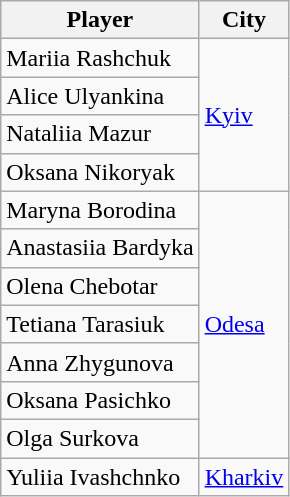<table class="wikitable sortable">
<tr>
<th>Player</th>
<th>City</th>
</tr>
<tr>
<td>Mariia Rashchuk</td>
<td rowspan="4"><a href='#'>Kyiv</a></td>
</tr>
<tr>
<td>Alice Ulyankina</td>
</tr>
<tr>
<td>Nataliia Mazur</td>
</tr>
<tr>
<td>Oksana Nikoryak</td>
</tr>
<tr>
<td>Maryna Borodina</td>
<td rowspan="7"><a href='#'>Odesa</a></td>
</tr>
<tr>
<td>Anastasiia Bardyka</td>
</tr>
<tr>
<td>Olena Chebotar</td>
</tr>
<tr>
<td>Tetiana Tarasiuk</td>
</tr>
<tr>
<td>Anna Zhygunova</td>
</tr>
<tr>
<td>Oksana Pasichko</td>
</tr>
<tr>
<td>Olga Surkova</td>
</tr>
<tr>
<td>Yuliia Ivashchnko</td>
<td><a href='#'>Kharkiv</a></td>
</tr>
</table>
